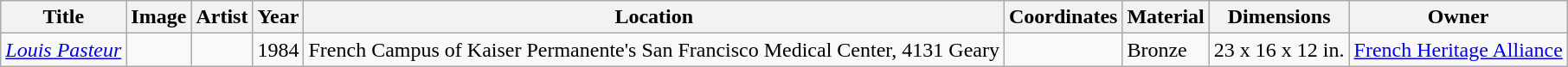<table class="wikitable sortable">
<tr>
<th>Title</th>
<th>Image</th>
<th>Artist</th>
<th>Year</th>
<th>Location</th>
<th>Coordinates</th>
<th>Material</th>
<th>Dimensions</th>
<th>Owner</th>
</tr>
<tr>
<td><em><a href='#'>Louis Pasteur</a></em></td>
<td></td>
<td></td>
<td>1984</td>
<td>French Campus of Kaiser Permanente's San Francisco Medical Center, 4131 Geary</td>
<td></td>
<td>Bronze</td>
<td>23 x 16 x 12 in.</td>
<td><a href='#'>French Heritage Alliance</a></td>
</tr>
</table>
